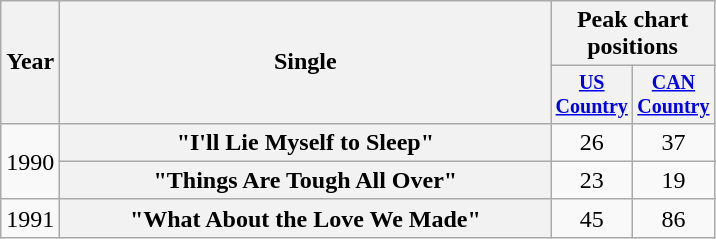<table class="wikitable plainrowheaders" style="text-align:center;">
<tr>
<th rowspan="2">Year</th>
<th rowspan="2" style="width:20em;">Single</th>
<th colspan="2">Peak chart<br>positions</th>
</tr>
<tr style="font-size:smaller;">
<th width="45"><a href='#'>US Country</a><br></th>
<th width="45"><a href='#'>CAN Country</a><br></th>
</tr>
<tr>
<td rowspan="2">1990</td>
<th scope="row">"I'll Lie Myself to Sleep"</th>
<td>26</td>
<td>37</td>
</tr>
<tr>
<th scope="row">"Things Are Tough All Over"</th>
<td>23</td>
<td>19</td>
</tr>
<tr>
<td>1991</td>
<th scope="row">"What About the Love We Made"</th>
<td>45</td>
<td>86</td>
</tr>
</table>
